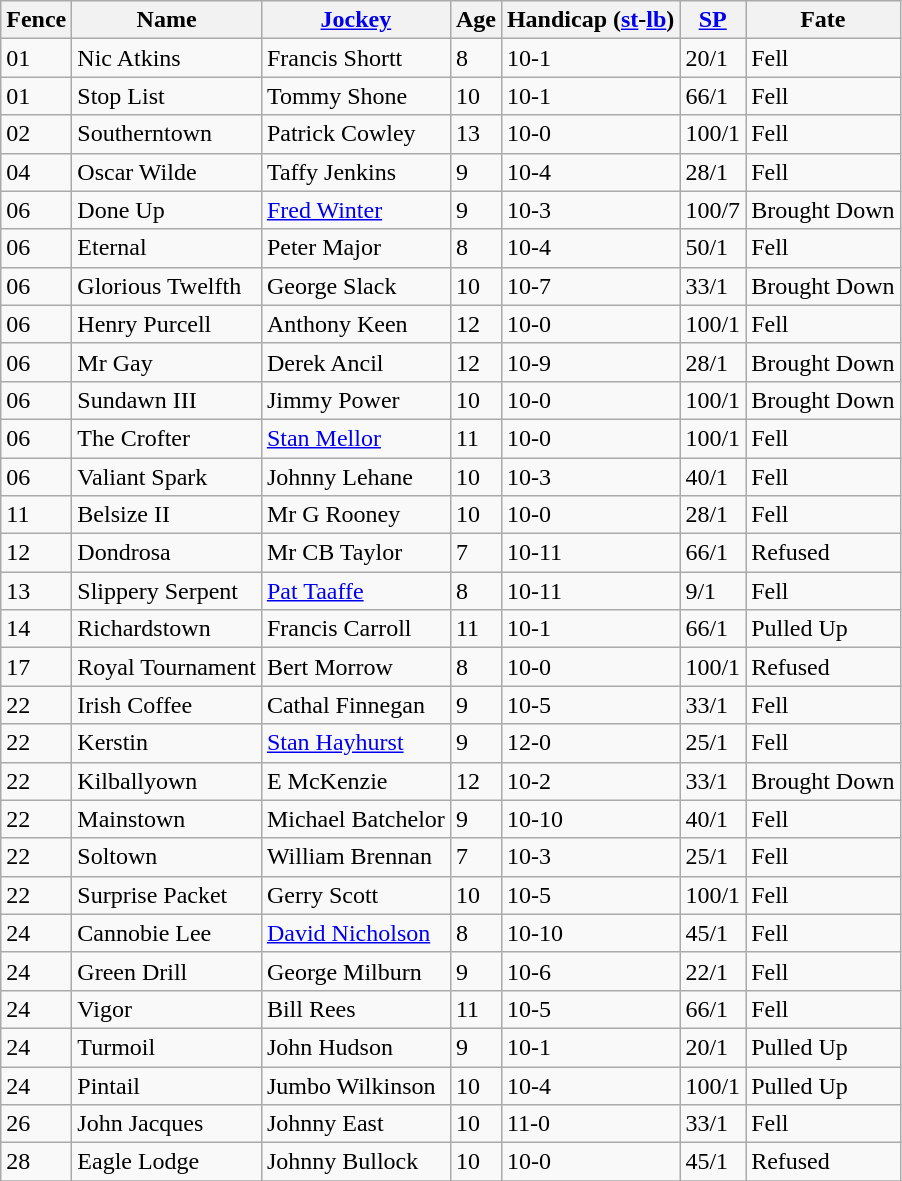<table class="wikitable sortable">
<tr>
<th>Fence</th>
<th>Name</th>
<th><a href='#'>Jockey</a></th>
<th>Age</th>
<th>Handicap (<a href='#'>st</a>-<a href='#'>lb</a>)</th>
<th><a href='#'>SP</a></th>
<th>Fate</th>
</tr>
<tr>
<td>01</td>
<td>Nic Atkins</td>
<td>Francis Shortt</td>
<td>8</td>
<td>10-1</td>
<td>20/1</td>
<td>Fell</td>
</tr>
<tr>
<td>01</td>
<td>Stop List</td>
<td>Tommy Shone</td>
<td>10</td>
<td>10-1</td>
<td>66/1</td>
<td>Fell</td>
</tr>
<tr>
<td>02</td>
<td>Southerntown</td>
<td>Patrick Cowley</td>
<td>13</td>
<td>10-0</td>
<td>100/1</td>
<td>Fell</td>
</tr>
<tr>
<td>04</td>
<td>Oscar Wilde</td>
<td>Taffy Jenkins</td>
<td>9</td>
<td>10-4</td>
<td>28/1</td>
<td>Fell</td>
</tr>
<tr>
<td>06</td>
<td>Done Up</td>
<td><a href='#'>Fred Winter</a></td>
<td>9</td>
<td>10-3</td>
<td>100/7</td>
<td>Brought Down</td>
</tr>
<tr>
<td>06</td>
<td>Eternal</td>
<td>Peter Major</td>
<td>8</td>
<td>10-4</td>
<td>50/1</td>
<td>Fell</td>
</tr>
<tr>
<td>06</td>
<td>Glorious Twelfth</td>
<td>George Slack</td>
<td>10</td>
<td>10-7</td>
<td>33/1</td>
<td>Brought Down</td>
</tr>
<tr>
<td>06</td>
<td>Henry Purcell</td>
<td>Anthony Keen</td>
<td>12</td>
<td>10-0</td>
<td>100/1</td>
<td>Fell</td>
</tr>
<tr>
<td>06</td>
<td>Mr Gay</td>
<td>Derek Ancil</td>
<td>12</td>
<td>10-9</td>
<td>28/1</td>
<td>Brought Down</td>
</tr>
<tr>
<td>06</td>
<td>Sundawn III</td>
<td>Jimmy Power</td>
<td>10</td>
<td>10-0</td>
<td>100/1</td>
<td>Brought Down</td>
</tr>
<tr>
<td>06</td>
<td>The Crofter</td>
<td><a href='#'>Stan Mellor</a></td>
<td>11</td>
<td>10-0</td>
<td>100/1</td>
<td>Fell</td>
</tr>
<tr>
<td>06</td>
<td>Valiant Spark</td>
<td>Johnny Lehane</td>
<td>10</td>
<td>10-3</td>
<td>40/1</td>
<td>Fell</td>
</tr>
<tr>
<td>11</td>
<td>Belsize II</td>
<td>Mr G Rooney</td>
<td>10</td>
<td>10-0</td>
<td>28/1</td>
<td>Fell</td>
</tr>
<tr>
<td>12</td>
<td>Dondrosa</td>
<td>Mr CB Taylor</td>
<td>7</td>
<td>10-11</td>
<td>66/1</td>
<td>Refused</td>
</tr>
<tr>
<td>13</td>
<td>Slippery Serpent</td>
<td><a href='#'>Pat Taaffe</a></td>
<td>8</td>
<td>10-11</td>
<td>9/1</td>
<td>Fell</td>
</tr>
<tr>
<td>14</td>
<td>Richardstown</td>
<td>Francis Carroll</td>
<td>11</td>
<td>10-1</td>
<td>66/1</td>
<td>Pulled Up</td>
</tr>
<tr>
<td>17</td>
<td>Royal Tournament</td>
<td>Bert Morrow</td>
<td>8</td>
<td>10-0</td>
<td>100/1</td>
<td>Refused</td>
</tr>
<tr>
<td>22</td>
<td>Irish Coffee</td>
<td>Cathal Finnegan</td>
<td>9</td>
<td>10-5</td>
<td>33/1</td>
<td>Fell</td>
</tr>
<tr>
<td>22</td>
<td>Kerstin</td>
<td><a href='#'>Stan Hayhurst</a></td>
<td>9</td>
<td>12-0</td>
<td>25/1</td>
<td>Fell</td>
</tr>
<tr>
<td>22</td>
<td>Kilballyown</td>
<td>E McKenzie</td>
<td>12</td>
<td>10-2</td>
<td>33/1</td>
<td>Brought Down</td>
</tr>
<tr>
<td>22</td>
<td>Mainstown</td>
<td>Michael Batchelor</td>
<td>9</td>
<td>10-10</td>
<td>40/1</td>
<td>Fell</td>
</tr>
<tr>
<td>22</td>
<td>Soltown</td>
<td>William Brennan</td>
<td>7</td>
<td>10-3</td>
<td>25/1</td>
<td>Fell</td>
</tr>
<tr>
<td>22</td>
<td>Surprise Packet</td>
<td>Gerry Scott</td>
<td>10</td>
<td>10-5</td>
<td>100/1</td>
<td>Fell</td>
</tr>
<tr>
<td>24</td>
<td>Cannobie Lee</td>
<td><a href='#'>David Nicholson</a></td>
<td>8</td>
<td>10-10</td>
<td>45/1</td>
<td>Fell</td>
</tr>
<tr>
<td>24</td>
<td>Green Drill</td>
<td>George Milburn</td>
<td>9</td>
<td>10-6</td>
<td>22/1</td>
<td>Fell</td>
</tr>
<tr>
<td>24</td>
<td>Vigor</td>
<td>Bill Rees</td>
<td>11</td>
<td>10-5</td>
<td>66/1</td>
<td>Fell</td>
</tr>
<tr>
<td>24</td>
<td>Turmoil</td>
<td>John Hudson</td>
<td>9</td>
<td>10-1</td>
<td>20/1</td>
<td>Pulled Up</td>
</tr>
<tr>
<td>24</td>
<td>Pintail</td>
<td>Jumbo Wilkinson</td>
<td>10</td>
<td>10-4</td>
<td>100/1</td>
<td>Pulled Up</td>
</tr>
<tr>
<td>26</td>
<td>John Jacques</td>
<td>Johnny East</td>
<td>10</td>
<td>11-0</td>
<td>33/1</td>
<td>Fell</td>
</tr>
<tr>
<td>28</td>
<td>Eagle Lodge</td>
<td>Johnny Bullock</td>
<td>10</td>
<td>10-0</td>
<td>45/1</td>
<td>Refused</td>
</tr>
<tr>
</tr>
</table>
